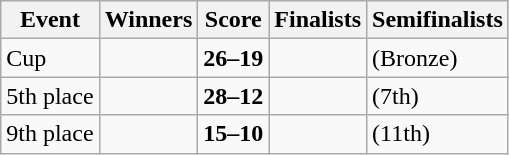<table class="wikitable">
<tr>
<th>Event</th>
<th>Winners</th>
<th>Score</th>
<th>Finalists</th>
<th>Semifinalists</th>
</tr>
<tr>
<td>Cup</td>
<td><strong></strong></td>
<td><strong>26–19</strong></td>
<td></td>
<td> (Bronze)<br></td>
</tr>
<tr>
<td>5th place</td>
<td><strong></strong></td>
<td><strong>28–12</strong></td>
<td></td>
<td> (7th)<br></td>
</tr>
<tr>
<td>9th place</td>
<td><strong></strong></td>
<td><strong>15–10</strong></td>
<td></td>
<td> (11th)<br></td>
</tr>
</table>
